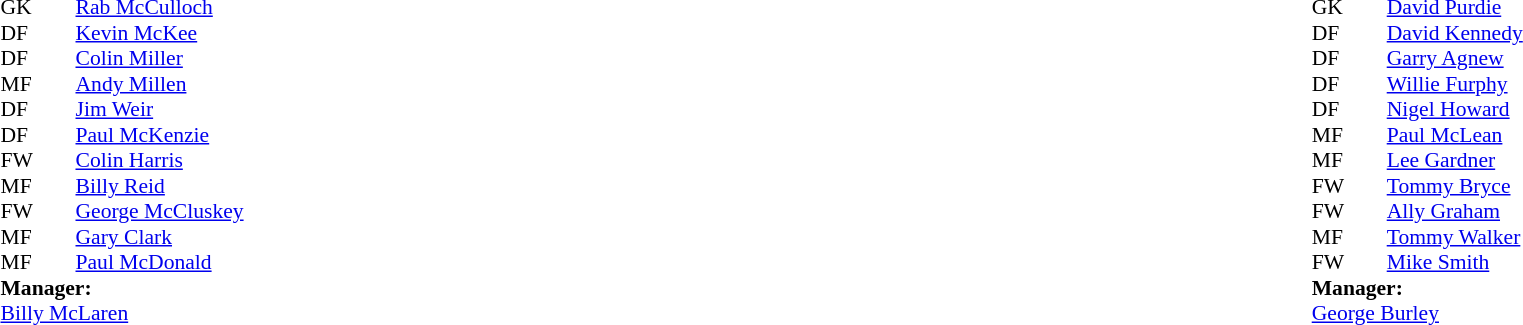<table style="width:100%;">
<tr>
<td style="vertical-align:top; width:50%;"><br><table style="font-size: 90%" cellspacing="0" cellpadding="0">
<tr>
<td colspan="4"></td>
</tr>
<tr>
<th width=25></th>
<th width=25></th>
</tr>
<tr>
<td>GK</td>
<td></td>
<td> <a href='#'>Rab McCulloch</a></td>
</tr>
<tr>
<td>DF</td>
<td></td>
<td> <a href='#'>Kevin McKee</a></td>
</tr>
<tr>
<td>DF</td>
<td></td>
<td> <a href='#'>Colin Miller</a></td>
</tr>
<tr>
<td>MF</td>
<td></td>
<td> <a href='#'>Andy Millen</a></td>
</tr>
<tr>
<td>DF</td>
<td></td>
<td> <a href='#'>Jim Weir</a></td>
</tr>
<tr>
<td>DF</td>
<td></td>
<td> <a href='#'>Paul McKenzie</a></td>
</tr>
<tr>
<td>FW</td>
<td></td>
<td> <a href='#'>Colin Harris</a></td>
</tr>
<tr>
<td>MF</td>
<td></td>
<td> <a href='#'>Billy Reid</a></td>
</tr>
<tr>
<td>FW</td>
<td></td>
<td> <a href='#'>George McCluskey</a></td>
</tr>
<tr>
<td>MF</td>
<td></td>
<td> <a href='#'>Gary Clark</a></td>
</tr>
<tr>
<td>MF</td>
<td></td>
<td> <a href='#'>Paul McDonald</a></td>
</tr>
<tr>
<td colspan=4><strong>Manager:</strong></td>
</tr>
<tr>
<td colspan="4"> <a href='#'>Billy McLaren</a></td>
</tr>
</table>
</td>
<td style="vertical-align:top; width:50%;"><br><table cellspacing="0" cellpadding="0" style="font-size:90%; margin:auto;">
<tr>
<td colspan="4"></td>
</tr>
<tr>
<th width=25></th>
<th width=25></th>
</tr>
<tr>
<td>GK</td>
<td></td>
<td> <a href='#'>David Purdie</a></td>
</tr>
<tr>
<td>DF</td>
<td></td>
<td> <a href='#'>David Kennedy</a></td>
</tr>
<tr>
<td>DF</td>
<td></td>
<td> <a href='#'>Garry Agnew</a></td>
</tr>
<tr>
<td>DF</td>
<td></td>
<td> <a href='#'>Willie Furphy</a></td>
</tr>
<tr>
<td>DF</td>
<td></td>
<td> <a href='#'>Nigel Howard</a></td>
</tr>
<tr>
<td>MF</td>
<td></td>
<td> <a href='#'>Paul McLean</a></td>
</tr>
<tr>
<td>MF</td>
<td></td>
<td> <a href='#'>Lee Gardner</a></td>
</tr>
<tr>
<td>FW</td>
<td></td>
<td> <a href='#'>Tommy Bryce</a></td>
</tr>
<tr>
<td>FW</td>
<td></td>
<td> <a href='#'>Ally Graham</a></td>
</tr>
<tr>
<td>MF</td>
<td></td>
<td> <a href='#'>Tommy Walker</a></td>
</tr>
<tr>
<td>FW</td>
<td></td>
<td> <a href='#'>Mike Smith</a></td>
</tr>
<tr>
<td colspan=4><strong>Manager:</strong></td>
</tr>
<tr>
<td colspan="4"> <a href='#'>George Burley</a></td>
</tr>
</table>
</td>
</tr>
</table>
